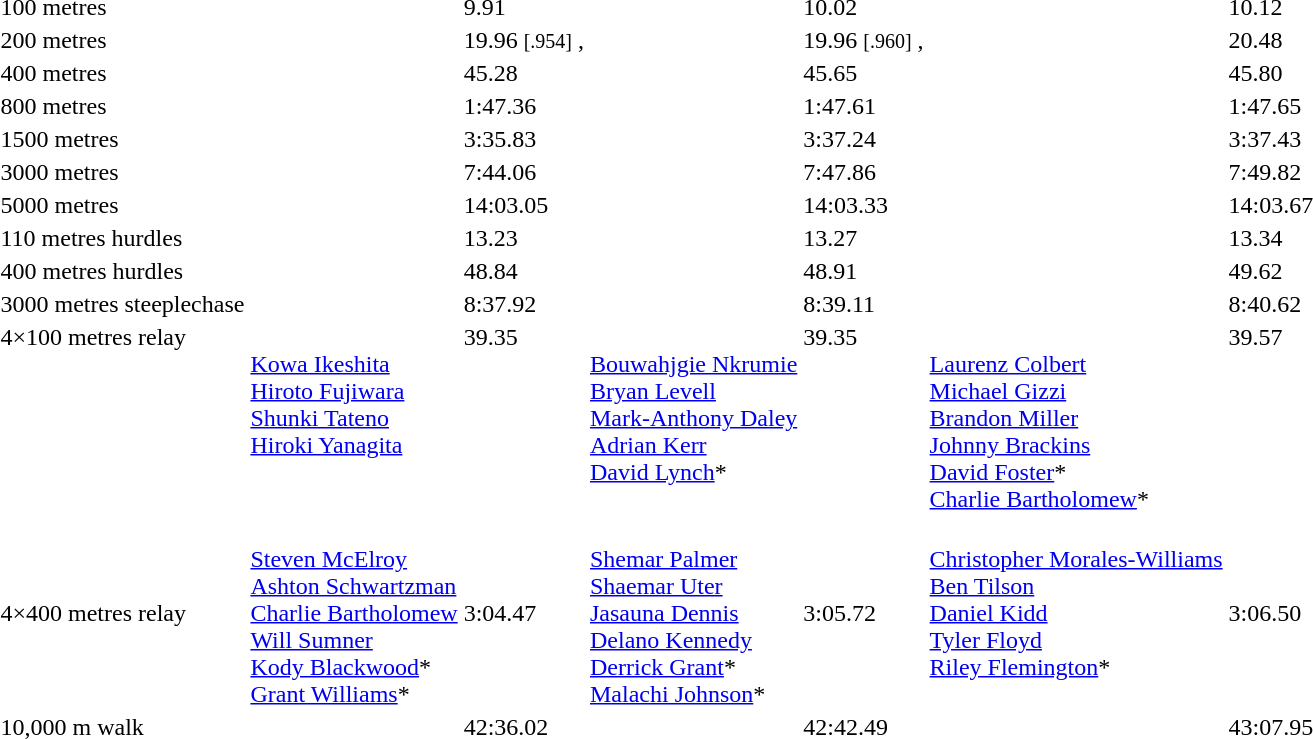<table>
<tr>
<td>100 metres <br></td>
<td></td>
<td>9.91 </td>
<td></td>
<td>10.02 </td>
<td></td>
<td>10.12</td>
</tr>
<tr>
<td>200 metres<br></td>
<td></td>
<td>19.96 <small>[.954]</small> , </td>
<td></td>
<td>19.96 <small>[.960]</small> , </td>
<td></td>
<td>20.48</td>
</tr>
<tr>
<td>400 metres<br></td>
<td></td>
<td>45.28 </td>
<td></td>
<td>45.65 </td>
<td></td>
<td>45.80</td>
</tr>
<tr>
<td>800 metres<br></td>
<td></td>
<td>1:47.36</td>
<td></td>
<td>1:47.61 </td>
<td></td>
<td>1:47.65</td>
</tr>
<tr>
<td>1500 metres<br></td>
<td></td>
<td>3:35.83</td>
<td></td>
<td>3:37.24</td>
<td></td>
<td>3:37.43</td>
</tr>
<tr>
<td>3000 metres<br></td>
<td></td>
<td>7:44.06</td>
<td></td>
<td>7:47.86 </td>
<td></td>
<td>7:49.82 </td>
</tr>
<tr>
<td>5000 metres<br></td>
<td></td>
<td>14:03.05</td>
<td></td>
<td>14:03.33</td>
<td></td>
<td>14:03.67</td>
</tr>
<tr>
<td>110 metres hurdles<br></td>
<td></td>
<td>13.23 </td>
<td></td>
<td>13.27 </td>
<td></td>
<td>13.34 </td>
</tr>
<tr>
<td>400 metres hurdles<br></td>
<td></td>
<td>48.84 </td>
<td></td>
<td>48.91 </td>
<td></td>
<td>49.62</td>
</tr>
<tr>
<td>3000 metres steeplechase<br></td>
<td></td>
<td>8:37.92</td>
<td></td>
<td>8:39.11</td>
<td></td>
<td>8:40.62</td>
</tr>
<tr valign=top>
<td>4×100 metres relay<br></td>
<td><br><a href='#'>Kowa Ikeshita</a><br><a href='#'>Hiroto Fujiwara</a><br><a href='#'>Shunki Tateno</a><br><a href='#'>Hiroki Yanagita</a></td>
<td>39.35</td>
<td><br><a href='#'>Bouwahjgie Nkrumie</a><br><a href='#'>Bryan Levell</a><br><a href='#'>Mark-Anthony Daley</a><br><a href='#'>Adrian Kerr</a><br><a href='#'>David Lynch</a>*</td>
<td>39.35</td>
<td><br><a href='#'>Laurenz Colbert</a><br><a href='#'>Michael Gizzi</a><br><a href='#'>Brandon Miller</a><br><a href='#'>Johnny Brackins</a><br><a href='#'>David Foster</a>*<br><a href='#'>Charlie Bartholomew</a>*</td>
<td>39.57 </td>
</tr>
<tr>
<td>4×400 metres relay<br></td>
<td><br><a href='#'>Steven McElroy</a><br><a href='#'>Ashton Schwartzman</a><br><a href='#'>Charlie Bartholomew</a><br><a href='#'>Will Sumner</a><br><a href='#'>Kody Blackwood</a>*<br><a href='#'>Grant Williams</a>*</td>
<td>3:04.47 </td>
<td><br><a href='#'>Shemar Palmer</a><br><a href='#'>Shaemar Uter</a><br><a href='#'>Jasauna Dennis</a><br><a href='#'>Delano Kennedy</a><br><a href='#'>Derrick Grant</a>*<br><a href='#'>Malachi Johnson</a>*</td>
<td>3:05.72 </td>
<td><br><a href='#'>Christopher Morales-Williams</a><br><a href='#'>Ben Tilson</a><br><a href='#'>Daniel Kidd</a><br><a href='#'>Tyler Floyd</a><br><a href='#'>Riley Flemington</a>*<br><br></td>
<td>3:06.50 </td>
</tr>
<tr>
<td>10,000 m walk<br></td>
<td></td>
<td>42:36.02</td>
<td></td>
<td>42:42.49</td>
<td></td>
<td>43:07.95</td>
</tr>
</table>
